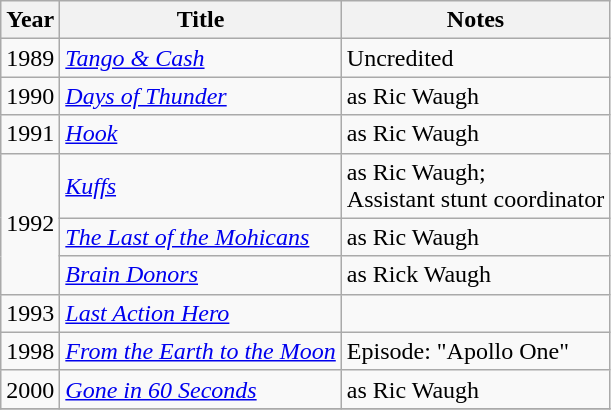<table class="wikitable plainrowheaders">
<tr>
<th>Year</th>
<th>Title</th>
<th>Notes</th>
</tr>
<tr>
<td>1989</td>
<td><em><a href='#'>Tango & Cash</a></em></td>
<td>Uncredited</td>
</tr>
<tr>
<td>1990</td>
<td><em><a href='#'>Days of Thunder</a></em></td>
<td>as Ric Waugh</td>
</tr>
<tr>
<td>1991</td>
<td><em><a href='#'>Hook</a></em></td>
<td>as Ric Waugh</td>
</tr>
<tr>
<td rowspan=3>1992</td>
<td><em><a href='#'>Kuffs</a></em></td>
<td>as Ric Waugh;<br>Assistant stunt coordinator</td>
</tr>
<tr>
<td><em><a href='#'>The Last of the Mohicans</a></em></td>
<td>as Ric Waugh</td>
</tr>
<tr>
<td><em><a href='#'>Brain Donors</a></em></td>
<td>as Rick Waugh</td>
</tr>
<tr>
<td>1993</td>
<td><em><a href='#'>Last Action Hero</a></em></td>
<td></td>
</tr>
<tr>
<td>1998</td>
<td><em><a href='#'>From the Earth to the Moon</a></em></td>
<td>Episode: "Apollo One"</td>
</tr>
<tr>
<td>2000</td>
<td><em><a href='#'>Gone in 60 Seconds</a></em></td>
<td>as Ric Waugh</td>
</tr>
<tr>
</tr>
</table>
